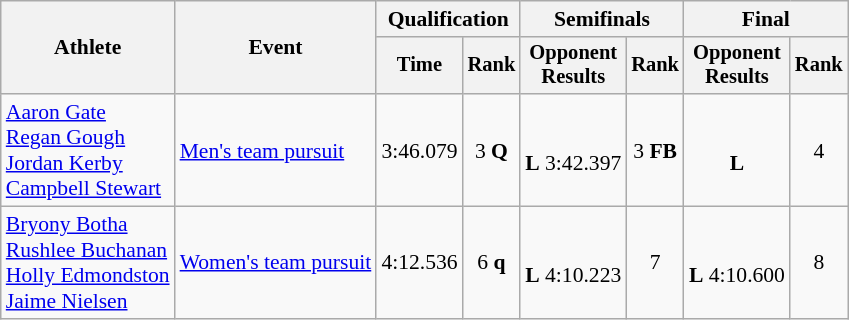<table class=wikitable style=font-size:90%;text-align:center>
<tr>
<th rowspan=2>Athlete</th>
<th rowspan=2>Event</th>
<th colspan=2>Qualification</th>
<th colspan=2>Semifinals</th>
<th colspan=2>Final</th>
</tr>
<tr style=font-size:95%>
<th>Time</th>
<th>Rank</th>
<th>Opponent<br>Results</th>
<th>Rank</th>
<th>Opponent<br>Results</th>
<th>Rank</th>
</tr>
<tr>
<td align=left><a href='#'>Aaron Gate</a><br><a href='#'>Regan Gough</a><br><a href='#'>Jordan Kerby</a><br><a href='#'>Campbell Stewart</a></td>
<td align=left><a href='#'>Men's team pursuit</a></td>
<td>3:46.079</td>
<td>3 <strong>Q</strong></td>
<td><br><strong>L</strong> 3:42.397</td>
<td>3 <strong>FB</strong></td>
<td><br><strong>L</strong> </td>
<td>4</td>
</tr>
<tr>
<td align=left><a href='#'>Bryony Botha</a><br><a href='#'>Rushlee Buchanan</a><br><a href='#'>Holly Edmondston</a><br><a href='#'>Jaime Nielsen</a></td>
<td align=left><a href='#'>Women's team pursuit</a></td>
<td>4:12.536</td>
<td>6 <strong>q</strong></td>
<td><br><strong>L</strong> 4:10.223</td>
<td>7</td>
<td><br><strong>L</strong> 4:10.600</td>
<td>8</td>
</tr>
</table>
